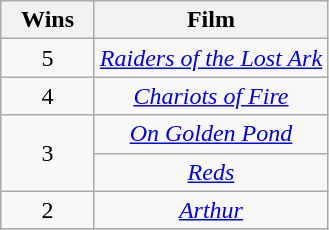<table class="wikitable plainrowheaders" style="text-align: center; float:left; margin-right:1em;">
<tr>
<th scope="col" style="width:55px;">Wins</th>
<th scope="col" style="text-align:center;">Film</th>
</tr>
<tr>
<td scope="row" style="text-align:center">5</td>
<td><em><a href='#'>Raiders of the Lost Ark</a></em></td>
</tr>
<tr>
<td scope="row" style="text-align:center">4</td>
<td><em><a href='#'>Chariots of Fire</a></em></td>
</tr>
<tr>
<td scope="row" rowspan="2" style="text-align:center;">3</td>
<td><em><a href='#'>On Golden Pond</a></em></td>
</tr>
<tr>
<td><em><a href='#'>Reds</a></em></td>
</tr>
<tr>
<td scope="row" style="text-align:center">2</td>
<td><em><a href='#'>Arthur</a></em></td>
</tr>
</table>
